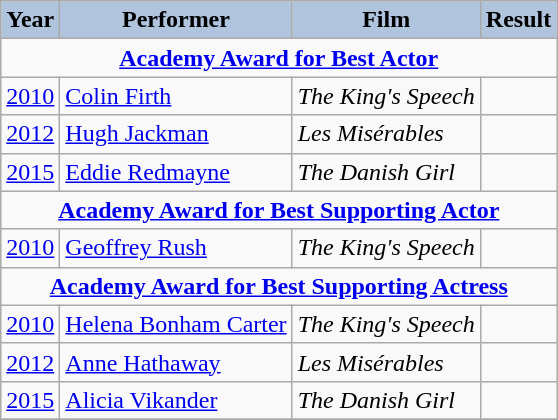<table class="wikitable">
<tr style="text-align:center;">
<th style="background:#B0C4DE;">Year</th>
<th style="background:#B0C4DE;">Performer</th>
<th style="background:#B0C4DE;">Film</th>
<th style="background:#B0C4DE;">Result</th>
</tr>
<tr>
<td colspan="4" style="text-align:center;"><strong><a href='#'>Academy Award for Best Actor</a></strong></td>
</tr>
<tr>
<td><a href='#'>2010</a></td>
<td><a href='#'>Colin Firth</a></td>
<td><em>The King's Speech</em></td>
<td></td>
</tr>
<tr>
<td><a href='#'>2012</a></td>
<td><a href='#'>Hugh Jackman</a></td>
<td><em>Les Misérables</em></td>
<td></td>
</tr>
<tr>
<td><a href='#'>2015</a></td>
<td><a href='#'>Eddie Redmayne</a></td>
<td><em>The Danish Girl</em></td>
<td></td>
</tr>
<tr>
<td colspan="8" style="text-align:center;"><strong><a href='#'>Academy Award for Best Supporting Actor</a></strong></td>
</tr>
<tr>
<td><a href='#'>2010</a></td>
<td><a href='#'>Geoffrey Rush</a></td>
<td><em>The King's Speech</em></td>
<td></td>
</tr>
<tr>
<td colspan="8" style="text-align:center;"><strong><a href='#'>Academy Award for Best Supporting Actress</a></strong></td>
</tr>
<tr>
<td><a href='#'>2010</a></td>
<td><a href='#'>Helena Bonham Carter</a></td>
<td><em>The King's Speech</em></td>
<td></td>
</tr>
<tr>
<td><a href='#'>2012</a></td>
<td><a href='#'>Anne Hathaway</a></td>
<td><em>Les Misérables</em></td>
<td></td>
</tr>
<tr>
<td><a href='#'>2015</a></td>
<td><a href='#'>Alicia Vikander</a></td>
<td><em>The Danish Girl</em></td>
<td></td>
</tr>
<tr>
</tr>
</table>
